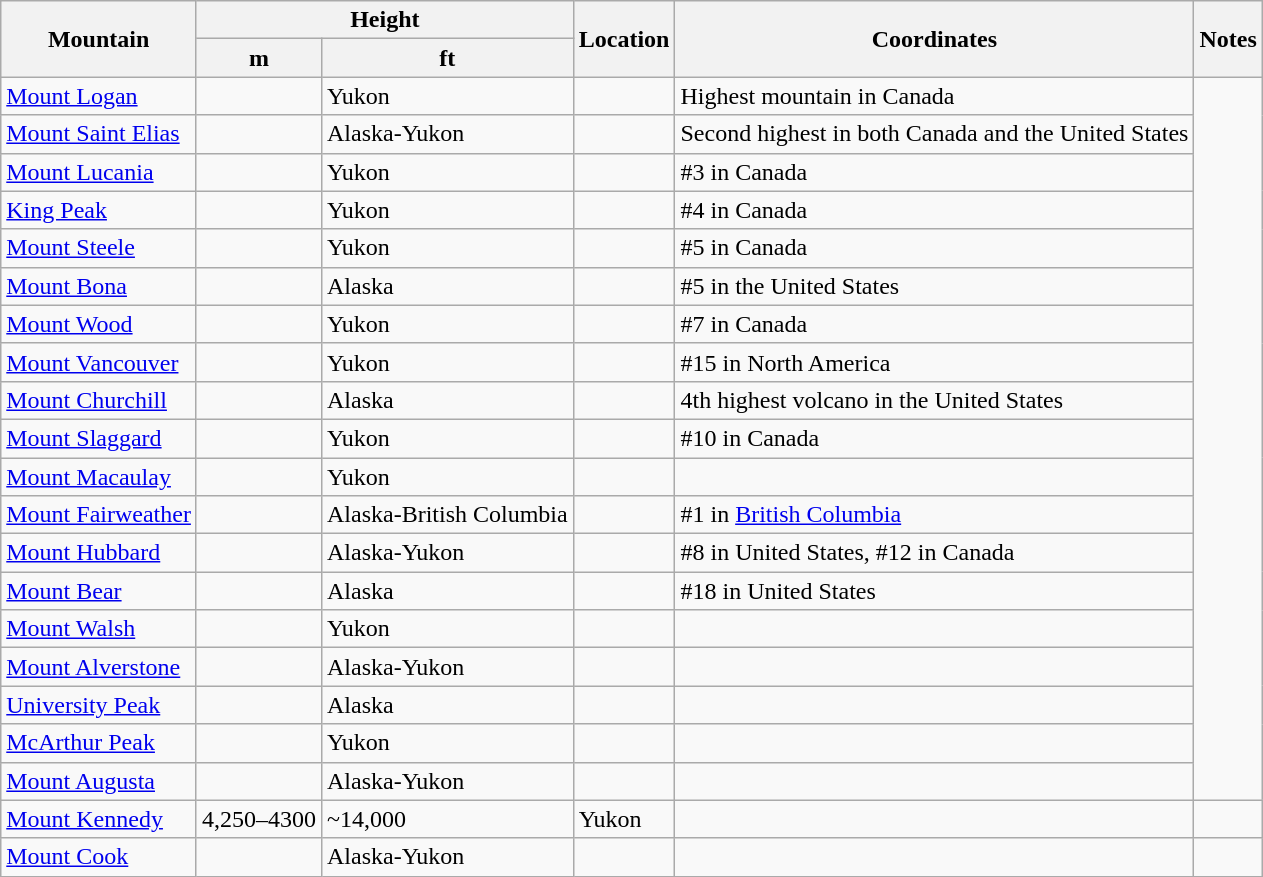<table class="wikitable sortable">
<tr>
<th rowspan="2">Mountain</th>
<th colspan="2">Height</th>
<th rowspan="2">Location</th>
<th rowspan="2">Coordinates</th>
<th rowspan="2">Notes</th>
</tr>
<tr>
<th>m</th>
<th>ft</th>
</tr>
<tr>
<td><a href='#'>Mount Logan</a></td>
<td></td>
<td>Yukon</td>
<td></td>
<td>Highest mountain in Canada</td>
</tr>
<tr>
<td><a href='#'>Mount Saint Elias</a></td>
<td></td>
<td>Alaska-Yukon</td>
<td></td>
<td>Second highest in both Canada and the United States</td>
</tr>
<tr>
<td><a href='#'>Mount Lucania</a></td>
<td></td>
<td>Yukon</td>
<td></td>
<td>#3 in Canada</td>
</tr>
<tr>
<td><a href='#'>King Peak</a></td>
<td></td>
<td>Yukon</td>
<td></td>
<td>#4 in Canada</td>
</tr>
<tr>
<td><a href='#'>Mount Steele</a></td>
<td></td>
<td>Yukon</td>
<td></td>
<td>#5 in Canada</td>
</tr>
<tr>
<td><a href='#'>Mount Bona</a></td>
<td></td>
<td>Alaska</td>
<td></td>
<td>#5 in the United States</td>
</tr>
<tr>
<td><a href='#'>Mount Wood</a></td>
<td></td>
<td>Yukon</td>
<td></td>
<td>#7 in Canada</td>
</tr>
<tr>
<td><a href='#'>Mount Vancouver</a></td>
<td></td>
<td>Yukon</td>
<td></td>
<td>#15 in North America</td>
</tr>
<tr>
<td><a href='#'>Mount Churchill</a></td>
<td></td>
<td>Alaska</td>
<td></td>
<td>4th highest volcano in the United States</td>
</tr>
<tr>
<td><a href='#'>Mount Slaggard</a></td>
<td></td>
<td>Yukon</td>
<td></td>
<td>#10 in Canada</td>
</tr>
<tr>
<td><a href='#'>Mount Macaulay</a></td>
<td></td>
<td>Yukon</td>
<td></td>
<td></td>
</tr>
<tr>
<td><a href='#'>Mount Fairweather</a></td>
<td></td>
<td>Alaska-British Columbia</td>
<td></td>
<td>#1 in <a href='#'>British Columbia</a></td>
</tr>
<tr>
<td><a href='#'>Mount Hubbard</a></td>
<td></td>
<td>Alaska-Yukon</td>
<td></td>
<td>#8 in United States, #12 in Canada</td>
</tr>
<tr>
<td><a href='#'>Mount Bear</a></td>
<td></td>
<td>Alaska</td>
<td></td>
<td>#18 in United States</td>
</tr>
<tr>
<td><a href='#'>Mount Walsh</a></td>
<td></td>
<td>Yukon</td>
<td></td>
<td></td>
</tr>
<tr>
<td><a href='#'>Mount Alverstone</a></td>
<td></td>
<td>Alaska-Yukon</td>
<td></td>
<td></td>
</tr>
<tr>
<td><a href='#'>University Peak</a></td>
<td></td>
<td>Alaska</td>
<td></td>
<td></td>
</tr>
<tr>
<td><a href='#'>McArthur Peak</a></td>
<td></td>
<td>Yukon</td>
<td></td>
<td></td>
</tr>
<tr>
<td><a href='#'>Mount Augusta</a></td>
<td></td>
<td>Alaska-Yukon</td>
<td></td>
<td></td>
</tr>
<tr>
<td><a href='#'>Mount Kennedy</a></td>
<td>4,250–4300</td>
<td>~14,000</td>
<td>Yukon</td>
<td></td>
<td></td>
</tr>
<tr>
<td><a href='#'>Mount Cook</a></td>
<td></td>
<td>Alaska-Yukon</td>
<td></td>
<td></td>
</tr>
</table>
